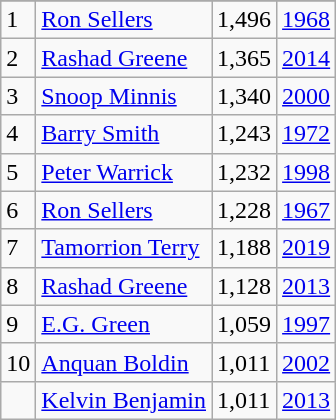<table class="wikitable">
<tr>
</tr>
<tr>
<td>1</td>
<td><a href='#'>Ron Sellers</a></td>
<td>1,496</td>
<td><a href='#'>1968</a></td>
</tr>
<tr>
<td>2</td>
<td><a href='#'>Rashad Greene</a></td>
<td>1,365</td>
<td><a href='#'>2014</a></td>
</tr>
<tr>
<td>3</td>
<td><a href='#'>Snoop Minnis</a></td>
<td>1,340</td>
<td><a href='#'>2000</a></td>
</tr>
<tr>
<td>4</td>
<td><a href='#'>Barry Smith</a></td>
<td>1,243</td>
<td><a href='#'>1972</a></td>
</tr>
<tr>
<td>5</td>
<td><a href='#'>Peter Warrick</a></td>
<td>1,232</td>
<td><a href='#'>1998</a></td>
</tr>
<tr>
<td>6</td>
<td><a href='#'>Ron Sellers</a></td>
<td>1,228</td>
<td><a href='#'>1967</a></td>
</tr>
<tr>
<td>7</td>
<td><a href='#'>Tamorrion Terry</a></td>
<td>1,188</td>
<td><a href='#'>2019</a></td>
</tr>
<tr>
<td>8</td>
<td><a href='#'>Rashad Greene</a></td>
<td>1,128</td>
<td><a href='#'>2013</a></td>
</tr>
<tr>
<td>9</td>
<td><a href='#'>E.G. Green</a></td>
<td>1,059</td>
<td><a href='#'>1997</a></td>
</tr>
<tr>
<td>10</td>
<td><a href='#'>Anquan Boldin</a></td>
<td>1,011</td>
<td><a href='#'>2002</a></td>
</tr>
<tr>
<td></td>
<td><a href='#'>Kelvin Benjamin</a></td>
<td>1,011</td>
<td><a href='#'>2013</a></td>
</tr>
</table>
